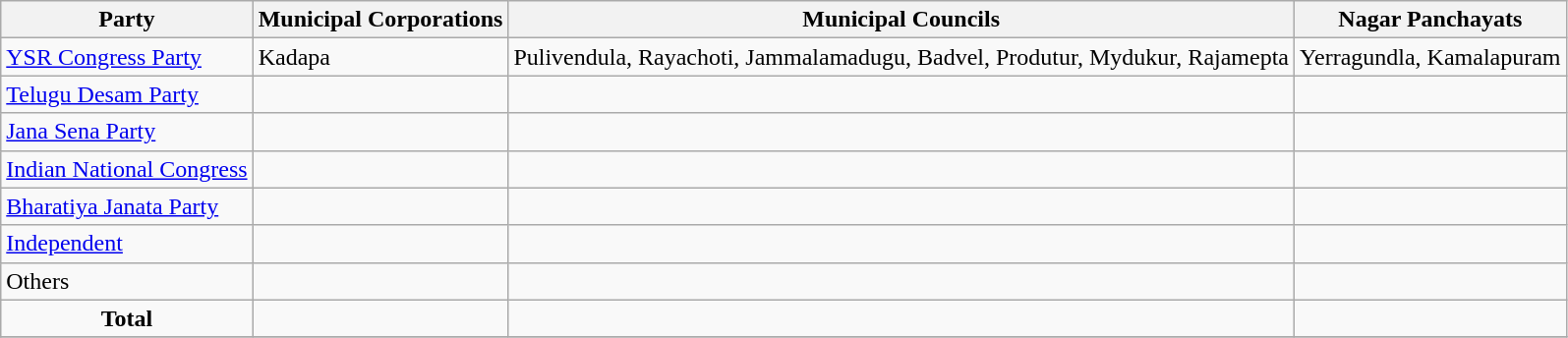<table class="wikitable sortable">
<tr>
<th><strong>Party</strong></th>
<th>Municipal Corporations</th>
<th>Municipal Councils</th>
<th>Nagar Panchayats</th>
</tr>
<tr>
<td><a href='#'>YSR Congress Party</a></td>
<td>Kadapa</td>
<td>Pulivendula, Rayachoti, Jammalamadugu, Badvel, Produtur, Mydukur, Rajamepta</td>
<td>Yerragundla, Kamalapuram</td>
</tr>
<tr>
<td><a href='#'>Telugu Desam Party</a></td>
<td></td>
<td></td>
<td></td>
</tr>
<tr>
<td><a href='#'>Jana Sena Party</a></td>
<td></td>
<td></td>
<td></td>
</tr>
<tr>
<td><a href='#'>Indian National Congress</a></td>
<td></td>
<td></td>
<td></td>
</tr>
<tr>
<td><a href='#'>Bharatiya Janata Party</a></td>
<td></td>
<td></td>
<td></td>
</tr>
<tr>
<td><a href='#'>Independent</a></td>
<td></td>
<td></td>
<td></td>
</tr>
<tr>
<td>Others</td>
<td></td>
<td></td>
<td></td>
</tr>
<tr>
<td colspan="1" align="center"><strong>Total</strong></td>
<td></td>
<td></td>
<td></td>
</tr>
<tr>
</tr>
</table>
